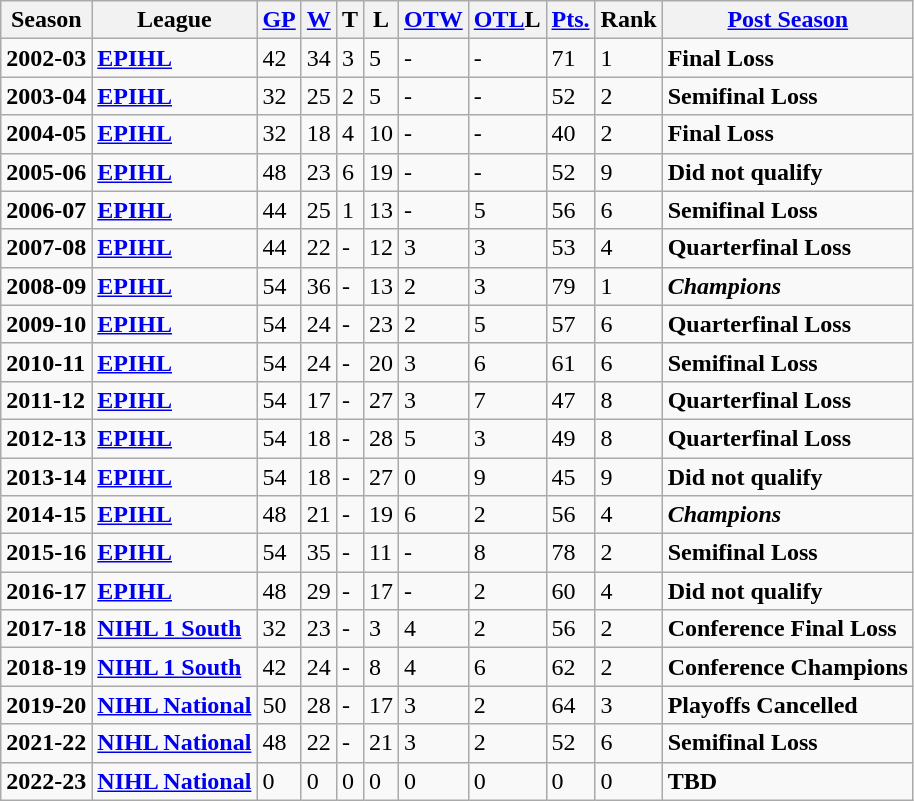<table class="wikitable">
<tr>
<th>Season</th>
<th>League</th>
<th><a href='#'>GP</a></th>
<th><a href='#'>W</a></th>
<th>T</th>
<th>L</th>
<th><a href='#'>OT</a><a href='#'>W</a></th>
<th><a href='#'>OTL</a>L</th>
<th><a href='#'>Pts.</a></th>
<th>Rank</th>
<th><a href='#'>Post Season</a></th>
</tr>
<tr>
<td><strong>2002-03</strong></td>
<td><a href='#'><strong>EPIHL</strong></a></td>
<td>42</td>
<td>34</td>
<td>3</td>
<td>5</td>
<td>-</td>
<td>-</td>
<td>71</td>
<td>1</td>
<td><strong>Final Loss</strong></td>
</tr>
<tr>
<td><strong>2003-04</strong></td>
<td><a href='#'><strong>EPIHL</strong></a></td>
<td>32</td>
<td>25</td>
<td>2</td>
<td>5</td>
<td>-</td>
<td>-</td>
<td>52</td>
<td>2</td>
<td><strong>Semifinal Loss</strong></td>
</tr>
<tr>
<td><strong>2004-05</strong></td>
<td><a href='#'><strong>EPIHL</strong></a></td>
<td>32</td>
<td>18</td>
<td>4</td>
<td>10</td>
<td>-</td>
<td>-</td>
<td>40</td>
<td>2</td>
<td><strong>Final Loss</strong></td>
</tr>
<tr>
<td><strong>2005-06</strong></td>
<td><a href='#'><strong>EPIHL</strong></a></td>
<td>48</td>
<td>23</td>
<td>6</td>
<td>19</td>
<td>-</td>
<td>-</td>
<td>52</td>
<td>9</td>
<td><strong>Did not qualify</strong></td>
</tr>
<tr>
<td><strong>2006-07</strong></td>
<td><a href='#'><strong>EPIHL</strong></a></td>
<td>44</td>
<td>25</td>
<td>1</td>
<td>13</td>
<td>-</td>
<td>5</td>
<td>56</td>
<td>6</td>
<td><strong>Semifinal Loss</strong></td>
</tr>
<tr>
<td><strong>2007-08</strong></td>
<td><a href='#'><strong>EPIHL</strong></a></td>
<td>44</td>
<td>22</td>
<td>-</td>
<td>12</td>
<td>3</td>
<td>3</td>
<td>53</td>
<td>4</td>
<td><strong>Quarterfinal Loss</strong></td>
</tr>
<tr>
<td><strong>2008-09</strong></td>
<td><a href='#'><strong>EPIHL</strong></a></td>
<td>54</td>
<td>36</td>
<td>-</td>
<td>13</td>
<td>2</td>
<td>3</td>
<td>79</td>
<td>1</td>
<td><strong><em>Champions</em></strong></td>
</tr>
<tr>
<td><strong>2009-10</strong></td>
<td><a href='#'><strong>EPIHL</strong></a></td>
<td>54</td>
<td>24</td>
<td>-</td>
<td>23</td>
<td>2</td>
<td>5</td>
<td>57</td>
<td>6</td>
<td><strong>Quarterfinal Loss</strong></td>
</tr>
<tr>
<td><strong>2010-11</strong></td>
<td><a href='#'><strong>EPIHL</strong></a></td>
<td>54</td>
<td>24</td>
<td>-</td>
<td>20</td>
<td>3</td>
<td>6</td>
<td>61</td>
<td>6</td>
<td><strong>Semifinal Loss</strong></td>
</tr>
<tr>
<td><strong>2011-12</strong></td>
<td><a href='#'><strong>EPIHL</strong></a></td>
<td>54</td>
<td>17</td>
<td>-</td>
<td>27</td>
<td>3</td>
<td>7</td>
<td>47</td>
<td>8</td>
<td><strong>Quarterfinal Loss</strong></td>
</tr>
<tr>
<td><strong>2012-13</strong></td>
<td><a href='#'><strong>EPIHL</strong></a></td>
<td>54</td>
<td>18</td>
<td>-</td>
<td>28</td>
<td>5</td>
<td>3</td>
<td>49</td>
<td>8</td>
<td><strong>Quarterfinal Loss</strong></td>
</tr>
<tr>
<td><strong>2013-14</strong></td>
<td><a href='#'><strong>EPIHL</strong></a></td>
<td>54</td>
<td>18</td>
<td>-</td>
<td>27</td>
<td>0</td>
<td>9</td>
<td>45</td>
<td>9</td>
<td><strong>Did not qualify</strong></td>
</tr>
<tr>
<td><strong>2014-15</strong></td>
<td><a href='#'><strong>EPIHL</strong></a></td>
<td>48</td>
<td>21</td>
<td>-</td>
<td>19</td>
<td>6</td>
<td>2</td>
<td>56</td>
<td>4</td>
<td><strong><em>Champions</em></strong></td>
</tr>
<tr>
<td><strong>2015-16</strong></td>
<td><a href='#'><strong>EPIHL</strong></a></td>
<td>54</td>
<td>35</td>
<td>-</td>
<td>11</td>
<td>-</td>
<td>8</td>
<td>78</td>
<td>2</td>
<td><strong>Semifinal Loss</strong></td>
</tr>
<tr>
<td><strong>2016-17</strong></td>
<td><a href='#'><strong>EPIHL</strong></a></td>
<td>48</td>
<td>29</td>
<td>-</td>
<td>17</td>
<td>-</td>
<td>2</td>
<td>60</td>
<td>4</td>
<td><strong>Did not qualify</strong></td>
</tr>
<tr>
<td><strong>2017-18</strong></td>
<td><a href='#'><strong>NIHL 1 South</strong></a></td>
<td>32</td>
<td>23</td>
<td>-</td>
<td>3</td>
<td>4</td>
<td>2</td>
<td>56</td>
<td>2</td>
<td><strong>Conference Final Loss</strong></td>
</tr>
<tr>
<td><strong>2018-19</strong></td>
<td><a href='#'><strong>NIHL 1 South</strong></a></td>
<td>42</td>
<td>24</td>
<td>-</td>
<td>8</td>
<td>4</td>
<td>6</td>
<td>62</td>
<td>2</td>
<td><strong>Conference Champions</strong></td>
</tr>
<tr>
<td><strong>2019-20</strong></td>
<td><a href='#'><strong>NIHL National</strong></a></td>
<td>50</td>
<td>28</td>
<td>-</td>
<td>17</td>
<td>3</td>
<td>2</td>
<td>64</td>
<td>3</td>
<td><strong>Playoffs Cancelled</strong></td>
</tr>
<tr>
<td><strong>2021-22</strong></td>
<td><a href='#'><strong>NIHL National</strong></a></td>
<td>48</td>
<td>22</td>
<td>-</td>
<td>21</td>
<td>3</td>
<td>2</td>
<td>52</td>
<td>6</td>
<td><strong>Semifinal Loss</strong></td>
</tr>
<tr>
<td><strong>2022-23</strong></td>
<td><a href='#'><strong>NIHL National</strong></a></td>
<td>0</td>
<td>0</td>
<td>0</td>
<td>0</td>
<td>0</td>
<td>0</td>
<td>0</td>
<td>0</td>
<td><strong>TBD</strong></td>
</tr>
</table>
